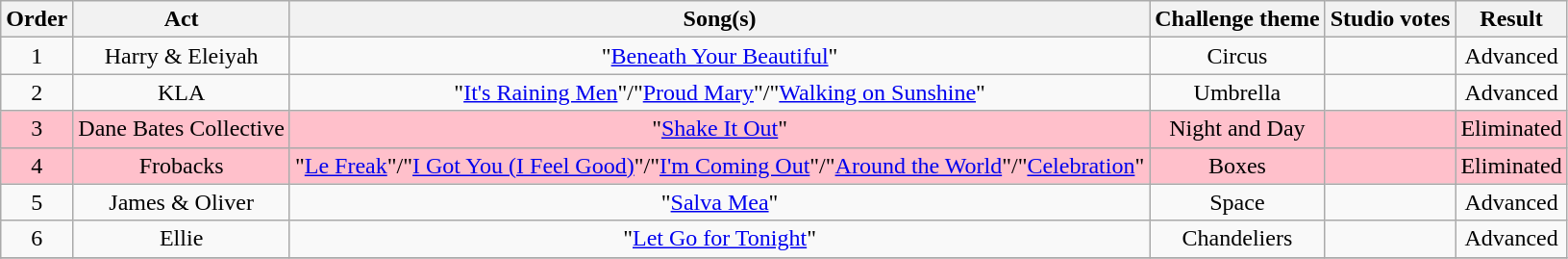<table class="wikitable sortable collapsed" style="text-align:center; background:#cc">
<tr>
<th>Order</th>
<th>Act</th>
<th>Song(s)</th>
<th>Challenge theme</th>
<th>Studio votes</th>
<th>Result</th>
</tr>
<tr>
<td>1</td>
<td>Harry & Eleiyah</td>
<td>"<a href='#'>Beneath Your Beautiful</a>"</td>
<td>Circus</td>
<td></td>
<td>Advanced</td>
</tr>
<tr>
<td>2</td>
<td>KLA</td>
<td>"<a href='#'>It's Raining Men</a>"/"<a href='#'>Proud Mary</a>"/"<a href='#'>Walking on Sunshine</a>"</td>
<td>Umbrella</td>
<td></td>
<td>Advanced</td>
</tr>
<tr style="background:pink;">
<td>3</td>
<td>Dane Bates Collective</td>
<td>"<a href='#'>Shake It Out</a>"</td>
<td>Night and Day</td>
<td></td>
<td>Eliminated</td>
</tr>
<tr style="background:pink;">
<td>4</td>
<td>Frobacks</td>
<td>"<a href='#'>Le Freak</a>"/"<a href='#'>I Got You (I Feel Good)</a>"/"<a href='#'>I'm Coming Out</a>"/"<a href='#'>Around the World</a>"/"<a href='#'>Celebration</a>"</td>
<td>Boxes</td>
<td></td>
<td>Eliminated</td>
</tr>
<tr>
<td>5</td>
<td>James & Oliver</td>
<td>"<a href='#'>Salva Mea</a>"</td>
<td>Space</td>
<td></td>
<td>Advanced</td>
</tr>
<tr>
<td>6</td>
<td>Ellie</td>
<td>"<a href='#'>Let Go for Tonight</a>"</td>
<td>Chandeliers</td>
<td></td>
<td>Advanced</td>
</tr>
<tr>
</tr>
</table>
